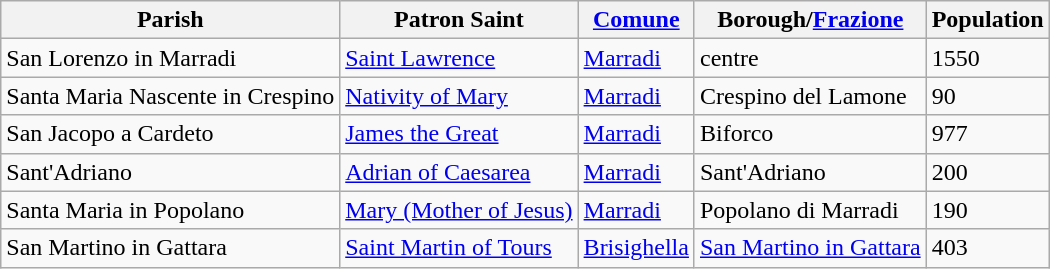<table class="wikitable">
<tr>
<th>Parish</th>
<th>Patron Saint</th>
<th><a href='#'>Comune</a></th>
<th>Borough/<a href='#'>Frazione</a></th>
<th>Population</th>
</tr>
<tr>
<td>San Lorenzo in Marradi</td>
<td><a href='#'>Saint Lawrence</a></td>
<td><a href='#'>Marradi</a></td>
<td>centre</td>
<td>1550</td>
</tr>
<tr>
<td>Santa Maria Nascente in Crespino</td>
<td><a href='#'>Nativity of Mary</a></td>
<td><a href='#'>Marradi</a></td>
<td>Crespino del Lamone</td>
<td>90</td>
</tr>
<tr>
<td>San Jacopo a Cardeto</td>
<td><a href='#'>James the Great</a></td>
<td><a href='#'>Marradi</a></td>
<td>Biforco</td>
<td>977</td>
</tr>
<tr>
<td>Sant'Adriano</td>
<td><a href='#'>Adrian of Caesarea</a></td>
<td><a href='#'>Marradi</a></td>
<td>Sant'Adriano</td>
<td>200</td>
</tr>
<tr>
<td>Santa Maria in Popolano</td>
<td><a href='#'>Mary (Mother of Jesus)</a></td>
<td><a href='#'>Marradi</a></td>
<td>Popolano di Marradi</td>
<td>190</td>
</tr>
<tr>
<td>San Martino in Gattara</td>
<td><a href='#'>Saint Martin of Tours</a></td>
<td><a href='#'>Brisighella</a></td>
<td><a href='#'>San Martino in Gattara</a></td>
<td>403</td>
</tr>
</table>
